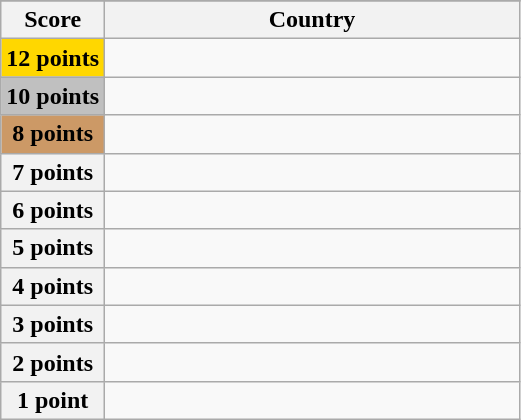<table class="wikitable">
<tr>
</tr>
<tr>
<th scope="col" width="20%">Score</th>
<th scope="col">Country</th>
</tr>
<tr>
<th scope="row" style="background:gold">12 points</th>
<td></td>
</tr>
<tr>
<th scope="row" style="background:silver">10 points</th>
<td></td>
</tr>
<tr>
<th scope="row" style="background:#CC9966">8 points</th>
<td></td>
</tr>
<tr>
<th scope="row">7 points</th>
<td></td>
</tr>
<tr>
<th scope="row">6 points</th>
<td></td>
</tr>
<tr>
<th scope="row">5 points</th>
<td></td>
</tr>
<tr>
<th scope="row">4 points</th>
<td></td>
</tr>
<tr>
<th scope="row">3 points</th>
<td></td>
</tr>
<tr>
<th scope="row">2 points</th>
<td></td>
</tr>
<tr>
<th scope="row">1 point</th>
<td></td>
</tr>
</table>
